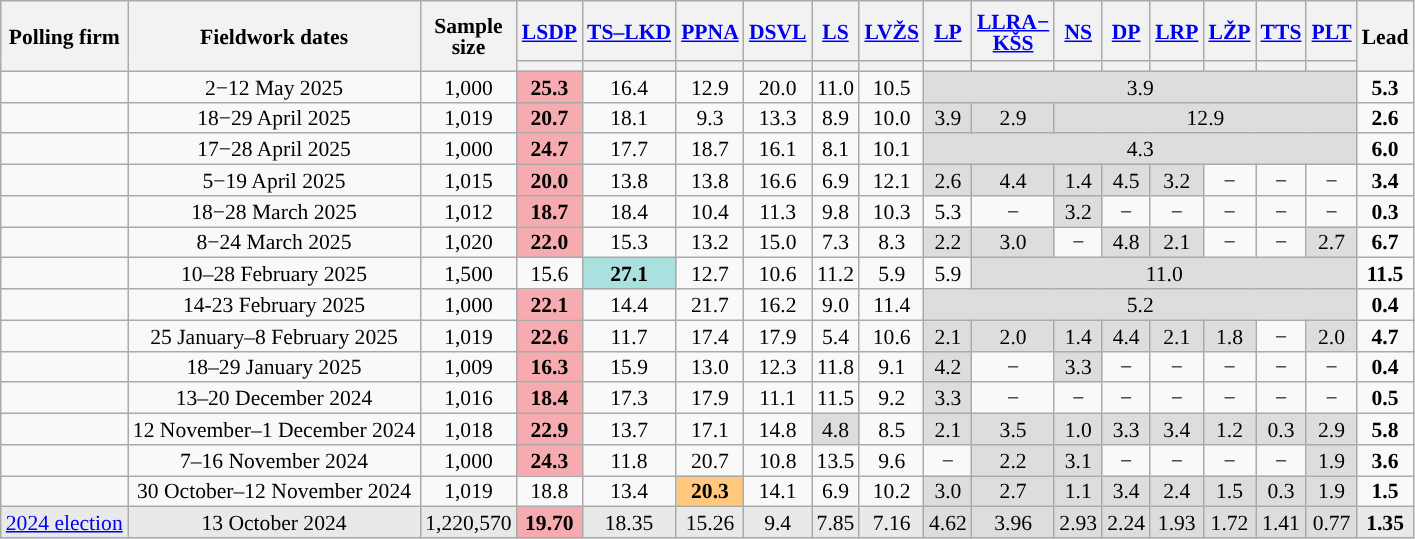<table class="wikitable sortable mw-datatable" style="text-align:center;font-size:90%;line-height:14px;">
<tr style="height:40px;">
<th rowspan="2">Polling firm</th>
<th rowspan="2">Fieldwork dates</th>
<th rowspan="2">Sample<br>size</th>
<th class="unsortable"><a href='#'>LSDP</a></th>
<th class="unsortable"><a href='#'>TS–LKD</a></th>
<th class="unsortable"><a href='#'>PPNA</a></th>
<th class="unsortable"><a href='#'>DSVL</a></th>
<th class="unsortable"><a href='#'>LS</a></th>
<th class="unsortable"><a href='#'>LVŽS</a></th>
<th class="unsortable"><a href='#'>LP</a></th>
<th class="unsortable"><a href='#'>LLRA−<br>KŠS</a></th>
<th class="unsortable"><a href='#'>NS</a></th>
<th class="unsortable"><a href='#'>DP</a></th>
<th class="unsortable"><a href='#'>LRP</a></th>
<th class="unsortable"><a href='#'>LŽP</a></th>
<th class="unsortable"><a href='#'>TTS</a></th>
<th class="unsortable"><a href='#'>PLT</a></th>
<th class="unsortable" rowspan=2>Lead</th>
</tr>
<tr>
<th style="background:"></th>
<th style="background:"></th>
<th style="background:"></th>
<th style="background:"></th>
<th style="background:"></th>
<th style="background:"></th>
<th style="background:"></th>
<th style="background:"></th>
<th style="background:"></th>
<th style="background:"></th>
<th style="background:"></th>
<th style="background:"></th>
<th style="background:"></th>
<th style="background:"></th>
</tr>
<tr>
<td></td>
<td>2−12 May 2025</td>
<td>1,000</td>
<td style="background:#F5ABB0"><strong>25.3</strong></td>
<td>16.4</td>
<td>12.9</td>
<td>20.0</td>
<td>11.0</td>
<td>10.5</td>
<td style="background:#DDDDDD" colspan="8">3.9</td>
<td style="background:"><strong>5.3</strong></td>
</tr>
<tr>
<td></td>
<td>18−29 April 2025</td>
<td>1,019</td>
<td style="background:#F5ABB0"><strong>20.7</strong></td>
<td>18.1</td>
<td>9.3</td>
<td>13.3</td>
<td>8.9</td>
<td>10.0</td>
<td style="background:#DDDDDD">3.9</td>
<td style="background:#DDDDDD">2.9</td>
<td colspan="6"  style="background:#DDDDDD">12.9</td>
<td style="background:"><strong>2.6</strong></td>
</tr>
<tr>
<td></td>
<td>17−28 April 2025</td>
<td>1,000</td>
<td style="background:#F5ABB0"><strong>24.7</strong></td>
<td>17.7</td>
<td>18.7</td>
<td>16.1</td>
<td>8.1</td>
<td>10.1</td>
<td style="background:#DDDDDD" colspan="8">4.3</td>
<td style="background:"><strong>6.0</strong></td>
</tr>
<tr>
<td></td>
<td>5−19 April 2025</td>
<td>1,015</td>
<td style="background:#F5ABB0"><strong>20.0</strong></td>
<td>13.8</td>
<td>13.8</td>
<td>16.6</td>
<td>6.9</td>
<td>12.1</td>
<td style="background:#DDDDDD">2.6</td>
<td style="background:#DDDDDD">4.4</td>
<td style="background:#DDDDDD">1.4</td>
<td style="background:#DDDDDD">4.5</td>
<td style="background:#DDDDDD">3.2</td>
<td>−</td>
<td>−</td>
<td>−</td>
<td style="background:"><strong>3.4</strong></td>
</tr>
<tr>
<td></td>
<td>18−28 March 2025</td>
<td>1,012</td>
<td style="background:#F5ABB0"><strong>18.7</strong></td>
<td>18.4</td>
<td>10.4</td>
<td>11.3</td>
<td>9.8</td>
<td>10.3</td>
<td>5.3</td>
<td>−</td>
<td style="background:#DDDDDD">3.2</td>
<td>−</td>
<td>−</td>
<td>−</td>
<td>−</td>
<td>−</td>
<td style="background:"><strong>0.3</strong></td>
</tr>
<tr>
<td></td>
<td>8−24 March 2025</td>
<td>1,020</td>
<td style="background:#F5ABB0"><strong>22.0</strong></td>
<td>15.3</td>
<td>13.2</td>
<td>15.0</td>
<td>7.3</td>
<td>8.3</td>
<td style="background:#DDDDDD">2.2</td>
<td style="background:#DDDDDD">3.0</td>
<td>−</td>
<td style="background:#DDDDDD">4.8</td>
<td style="background:#DDDDDD">2.1</td>
<td>−</td>
<td>−</td>
<td style="background:#DDDDDD">2.7</td>
<td style="background:"><strong>6.7</strong></td>
</tr>
<tr>
<td></td>
<td>10–28 February 2025</td>
<td>1,500</td>
<td>15.6</td>
<td style="background:#AAE1DE"><strong>27.1</strong></td>
<td>12.7</td>
<td>10.6</td>
<td>11.2</td>
<td>5.9</td>
<td>5.9</td>
<td style="background:#DDDDDD" colspan="7">11.0</td>
<td style="background:"><strong>11.5</strong></td>
</tr>
<tr>
<td></td>
<td>14-23 February 2025</td>
<td>1,000</td>
<td style="background:#F5ABB0"><strong>22.1</strong></td>
<td>14.4</td>
<td>21.7</td>
<td>16.2</td>
<td>9.0</td>
<td>11.4</td>
<td style="background:#DDDDDD" colspan="8">5.2</td>
<td style="background:"><strong>0.4</strong></td>
</tr>
<tr>
<td></td>
<td>25 January–8 February 2025</td>
<td>1,019</td>
<td style="background:#F5ABB0"><strong>22.6</strong></td>
<td>11.7</td>
<td>17.4</td>
<td>17.9</td>
<td>5.4</td>
<td>10.6</td>
<td style="background:#DDDDDD">2.1</td>
<td style="background:#DDDDDD">2.0</td>
<td style="background:#DDDDDD">1.4</td>
<td style="background:#DDDDDD">4.4</td>
<td style="background:#DDDDDD">2.1</td>
<td style="background:#DDDDDD">1.8</td>
<td>−</td>
<td style="background:#DDDDDD">2.0</td>
<td style="background:"><strong>4.7</strong></td>
</tr>
<tr>
<td></td>
<td>18–29 January 2025</td>
<td>1,009</td>
<td style="background:#F5ABB0"><strong>16.3</strong></td>
<td>15.9</td>
<td>13.0</td>
<td>12.3</td>
<td>11.8</td>
<td>9.1</td>
<td style="background:#DDDDDD">4.2</td>
<td>−</td>
<td style="background:#DDDDDD">3.3</td>
<td>−</td>
<td>−</td>
<td>−</td>
<td>−</td>
<td>−</td>
<td style="background:"><strong>0.4</strong></td>
</tr>
<tr>
<td></td>
<td>13–20 December 2024</td>
<td>1,016</td>
<td style="background:#F5ABB0"><strong>18.4</strong></td>
<td>17.3</td>
<td>17.9</td>
<td>11.1</td>
<td>11.5</td>
<td>9.2</td>
<td style="background:#DDDDDD">3.3</td>
<td>−</td>
<td>−</td>
<td>−</td>
<td>−</td>
<td>−</td>
<td>−</td>
<td>−</td>
<td style="background:"><strong>0.5</strong></td>
</tr>
<tr>
<td></td>
<td>12 November–1 December 2024</td>
<td>1,018</td>
<td style="background:#F5ABB0"><strong>22.9</strong></td>
<td>13.7</td>
<td>17.1</td>
<td>14.8</td>
<td style="background:#DDDDDD">4.8</td>
<td>8.5</td>
<td style="background:#DDDDDD">2.1</td>
<td style="background:#DDDDDD">3.5</td>
<td style="background:#DDDDDD">1.0</td>
<td style="background:#DDDDDD">3.3</td>
<td style="background:#DDDDDD">3.4</td>
<td style="background:#DDDDDD">1.2</td>
<td style="background:#DDDDDD">0.3</td>
<td style="background:#DDDDDD">2.9</td>
<td style="background:"><strong>5.8</strong></td>
</tr>
<tr>
<td></td>
<td>7–16 November 2024</td>
<td>1,000</td>
<td style="background:#F5ABB0"><strong>24.3</strong></td>
<td>11.8</td>
<td>20.7</td>
<td>10.8</td>
<td>13.5</td>
<td>9.6</td>
<td>−</td>
<td style="background:#DDDDDD">2.2</td>
<td style="background:#DDDDDD">3.1</td>
<td>−</td>
<td>−</td>
<td>−</td>
<td>−</td>
<td style="background:#DDDDDD">1.9</td>
<td style="background:"><strong>3.6</strong></td>
</tr>
<tr>
<td></td>
<td>30 October–12 November 2024</td>
<td>1,019</td>
<td>18.8</td>
<td>13.4</td>
<td style="background:#ffc87c"><strong>20.3</strong></td>
<td>14.1</td>
<td>6.9</td>
<td>10.2</td>
<td style="background:#DDDDDD">3.0</td>
<td style="background:#DDDDDD">2.7</td>
<td style="background:#DDDDDD">1.1</td>
<td style="background:#DDDDDD">3.4</td>
<td style="background:#DDDDDD">2.4</td>
<td style="background:#DDDDDD">1.5</td>
<td style="background:#DDDDDD">0.3</td>
<td style="background:#DDDDDD">1.9</td>
<td style="background:"><strong>1.5</strong></td>
</tr>
<tr style="background:#E9E9E9;">
<td><a href='#'>2024 election</a></td>
<td>13 October 2024</td>
<td>1,220,570</td>
<td style="background:#F5ABB0"><strong>19.70</strong></td>
<td>18.35</td>
<td>15.26</td>
<td>9.4</td>
<td>7.85</td>
<td>7.16</td>
<td style="background:#DDDDDD">4.62</td>
<td style="background:#DDDDDD">3.96</td>
<td style="background:#DDDDDD">2.93</td>
<td style="background:#DDDDDD">2.24</td>
<td style="background:#DDDDDD">1.93</td>
<td style="background:#DDDDDD">1.72</td>
<td style="background:#DDDDDD">1.41</td>
<td style="background:#DDDDDD">0.77</td>
<td style="background:"><strong>1.35</strong></td>
</tr>
</table>
